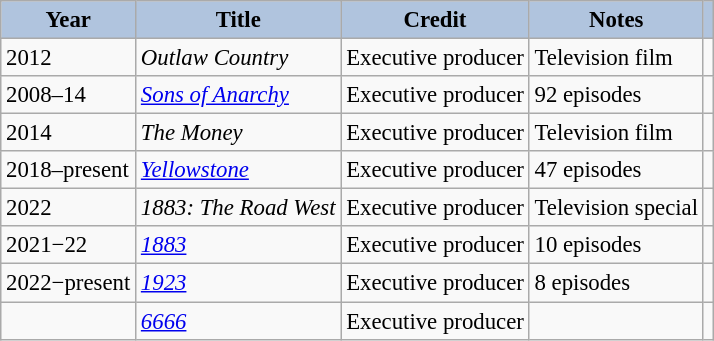<table class="wikitable" style="font-size:95%;">
<tr>
<th style="background:#B0C4DE;">Year</th>
<th style="background:#B0C4DE;">Title</th>
<th style="background:#B0C4DE;">Credit</th>
<th style="background:#B0C4DE;">Notes</th>
<th style="background:#B0C4DE;"></th>
</tr>
<tr>
<td>2012</td>
<td><em>Outlaw Country</em></td>
<td>Executive producer</td>
<td>Television film</td>
<td></td>
</tr>
<tr>
<td>2008–14</td>
<td><em><a href='#'>Sons of Anarchy</a></em></td>
<td>Executive producer</td>
<td>92 episodes</td>
<td></td>
</tr>
<tr>
<td>2014</td>
<td><em>The Money</em></td>
<td>Executive producer</td>
<td>Television film</td>
<td></td>
</tr>
<tr>
<td>2018–present</td>
<td><em><a href='#'>Yellowstone</a></em></td>
<td>Executive producer</td>
<td>47 episodes</td>
<td></td>
</tr>
<tr>
<td>2022</td>
<td><em>1883: The Road West</em></td>
<td>Executive producer</td>
<td>Television special</td>
</tr>
<tr>
<td>2021−22</td>
<td><em><a href='#'>1883</a></em></td>
<td>Executive producer</td>
<td>10 episodes</td>
<td></td>
</tr>
<tr>
<td>2022−present</td>
<td><em><a href='#'>1923</a></em></td>
<td>Executive producer</td>
<td>8 episodes</td>
<td></td>
</tr>
<tr>
<td></td>
<td><em><a href='#'>6666</a></em></td>
<td>Executive producer</td>
<td></td>
<td></td>
</tr>
</table>
